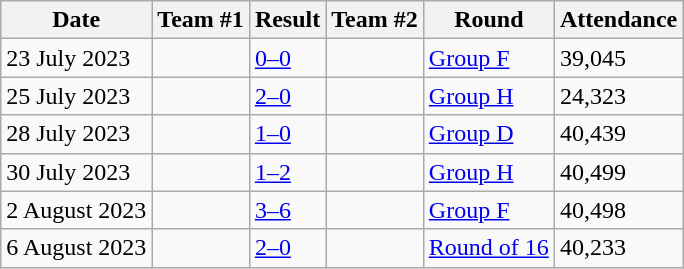<table class="wikitable">
<tr>
<th>Date</th>
<th>Team #1</th>
<th>Result</th>
<th>Team #2</th>
<th>Round</th>
<th>Attendance</th>
</tr>
<tr>
<td>23 July 2023</td>
<td></td>
<td><a href='#'>0–0</a></td>
<td></td>
<td><a href='#'>Group F</a></td>
<td>39,045</td>
</tr>
<tr>
<td>25 July 2023</td>
<td></td>
<td><a href='#'>2–0</a></td>
<td></td>
<td><a href='#'>Group H</a></td>
<td>24,323</td>
</tr>
<tr>
<td>28 July 2023</td>
<td></td>
<td><a href='#'>1–0</a></td>
<td></td>
<td><a href='#'>Group D</a></td>
<td>40,439</td>
</tr>
<tr>
<td>30 July 2023</td>
<td></td>
<td><a href='#'>1–2</a></td>
<td></td>
<td><a href='#'>Group H</a></td>
<td>40,499</td>
</tr>
<tr>
<td>2 August 2023</td>
<td></td>
<td><a href='#'>3–6</a></td>
<td></td>
<td><a href='#'>Group F</a></td>
<td>40,498</td>
</tr>
<tr>
<td>6 August 2023</td>
<td></td>
<td><a href='#'>2–0</a></td>
<td></td>
<td><a href='#'>Round of 16</a></td>
<td>40,233</td>
</tr>
</table>
